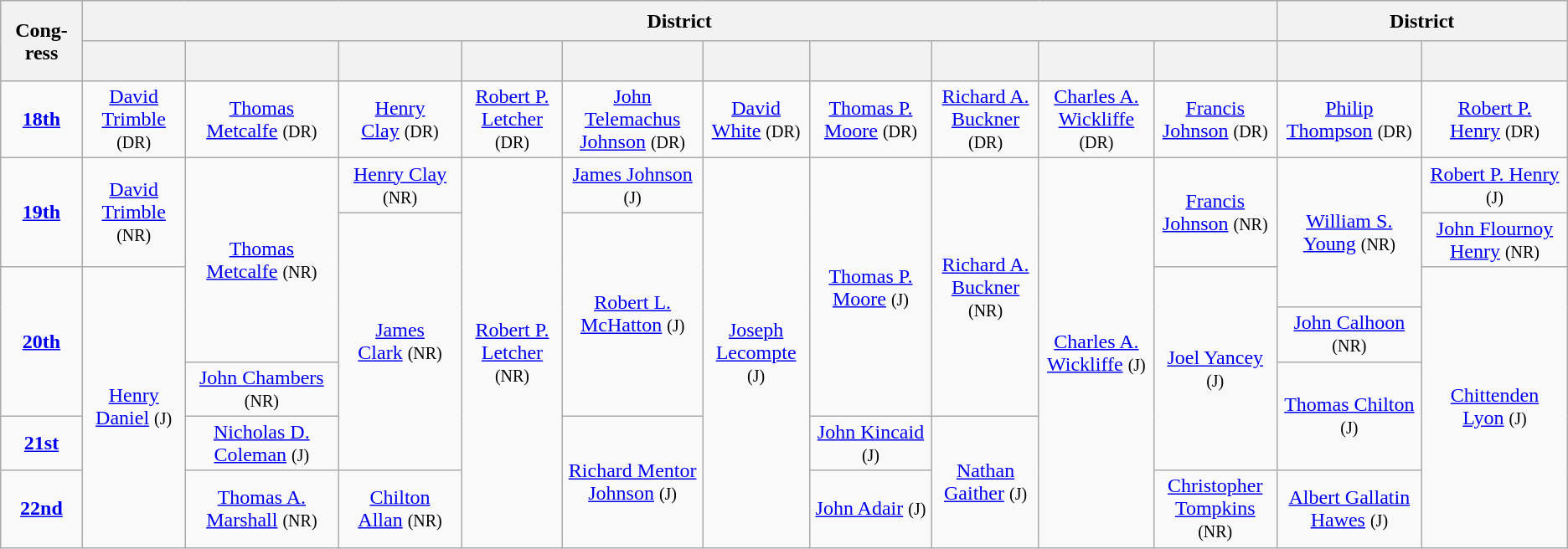<table class=wikitable style="text-align:center">
<tr style="height:2em">
<th rowspan=2>Cong­ress</th>
<th colspan=10>District</th>
<th colspan=2>District</th>
</tr>
<tr style="height:2em">
<th></th>
<th></th>
<th></th>
<th></th>
<th></th>
<th></th>
<th></th>
<th></th>
<th></th>
<th></th>
<th></th>
<th></th>
</tr>
<tr style="height:2em" style="height:2em">
<td><strong><a href='#'>18th</a></strong><br></td>
<td><a href='#'>David<br>Trimble</a> <small>(DR)</small></td>
<td><a href='#'>Thomas<br>Metcalfe</a> <small>(DR)</small></td>
<td><a href='#'>Henry<br>Clay</a> <small>(DR)</small></td>
<td><a href='#'>Robert P.<br>Letcher</a> <small>(DR)</small></td>
<td><a href='#'>John Telemachus<br>Johnson</a> <small>(DR)</small></td>
<td><a href='#'>David<br>White</a> <small>(DR)</small></td>
<td><a href='#'>Thomas P.<br>Moore</a> <small>(DR)</small></td>
<td><a href='#'>Richard A.<br>Buckner</a> <small>(DR)</small></td>
<td><a href='#'>Charles A.<br>Wickliffe</a> <small>(DR)</small></td>
<td><a href='#'>Francis<br>Johnson</a> <small>(DR)</small></td>
<td><a href='#'>Philip<br>Thompson</a> <small>(DR)</small></td>
<td><a href='#'>Robert P.<br>Henry</a> <small>(DR)</small></td>
</tr>
<tr style="height:2em" style="height:2em">
<td rowspan=2><strong><a href='#'>19th</a></strong><br></td>
<td rowspan=2 ><a href='#'>David<br>Trimble</a> <small>(NR)</small></td>
<td rowspan="4" ><a href='#'>Thomas<br>Metcalfe</a> <small>(NR)</small></td>
<td><a href='#'>Henry Clay</a> <small>(NR)</small></td>
<td rowspan="7" ><a href='#'>Robert P.<br>Letcher</a> <small>(NR)</small></td>
<td><a href='#'>James Johnson</a> <small>(J)</small></td>
<td rowspan=7 ><a href='#'>Joseph<br>Lecompte</a> <small>(J)</small></td>
<td rowspan=5 ><a href='#'>Thomas P.<br>Moore</a> <small>(J)</small></td>
<td rowspan="5" ><a href='#'>Richard A.<br>Buckner</a> <small>(NR)</small></td>
<td rowspan=7 ><a href='#'>Charles A.<br>Wickliffe</a> <small>(J)</small></td>
<td rowspan=2 ><a href='#'>Francis<br>Johnson</a> <small>(NR)</small></td>
<td rowspan="3" ><a href='#'>William S.<br>Young</a> <small>(NR)</small></td>
<td><a href='#'>Robert P. Henry</a> <small>(J)</small></td>
</tr>
<tr style="height:2em" style="height:2em">
<td rowspan="5" ><a href='#'>James<br>Clark</a> <small>(NR)</small></td>
<td rowspan=4 ><a href='#'>Robert L.<br>McHatton</a> <small>(J)</small></td>
<td><a href='#'>John Flournoy<br>Henry</a> <small>(NR)</small></td>
</tr>
<tr style="height:2em" style="height:2em">
<td rowspan=3><strong><a href='#'>20th</a></strong><br></td>
<td rowspan=5 ><a href='#'>Henry<br>Daniel</a> <small>(J)</small></td>
<td rowspan=4 ><a href='#'>Joel Yancey</a> <small>(J)</small></td>
<td rowspan=5 ><a href='#'>Chittenden<br>Lyon</a> <small>(J)</small></td>
</tr>
<tr style="height:2em" style="height:2em">
<td><a href='#'>John Calhoon</a> <small>(NR)</small></td>
</tr>
<tr style="height:2em" style="height:2em">
<td><a href='#'>John Chambers</a> <small>(NR)</small></td>
<td rowspan=2 ><a href='#'>Thomas Chilton</a> <small>(J)</small></td>
</tr>
<tr style="height:2em" style="height:2em">
<td><strong><a href='#'>21st</a></strong><br></td>
<td><a href='#'>Nicholas D.<br>Coleman</a> <small>(J)</small></td>
<td rowspan=2 ><a href='#'>Richard Mentor<br>Johnson</a> <small>(J)</small></td>
<td><a href='#'>John Kincaid</a> <small>(J)</small></td>
<td rowspan=2 ><a href='#'>Nathan<br>Gaither</a> <small>(J)</small></td>
</tr>
<tr style="height:2em" style="height:2em">
<td><strong><a href='#'>22nd</a></strong><br></td>
<td><a href='#'>Thomas A.<br>Marshall</a> <small>(NR)</small></td>
<td><a href='#'>Chilton<br>Allan</a> <small>(NR)</small></td>
<td><a href='#'>John Adair</a> <small>(J)</small></td>
<td><a href='#'>Christopher<br>Tompkins</a> <small>(NR)</small></td>
<td><a href='#'>Albert Gallatin<br>Hawes</a> <small>(J)</small></td>
</tr>
</table>
